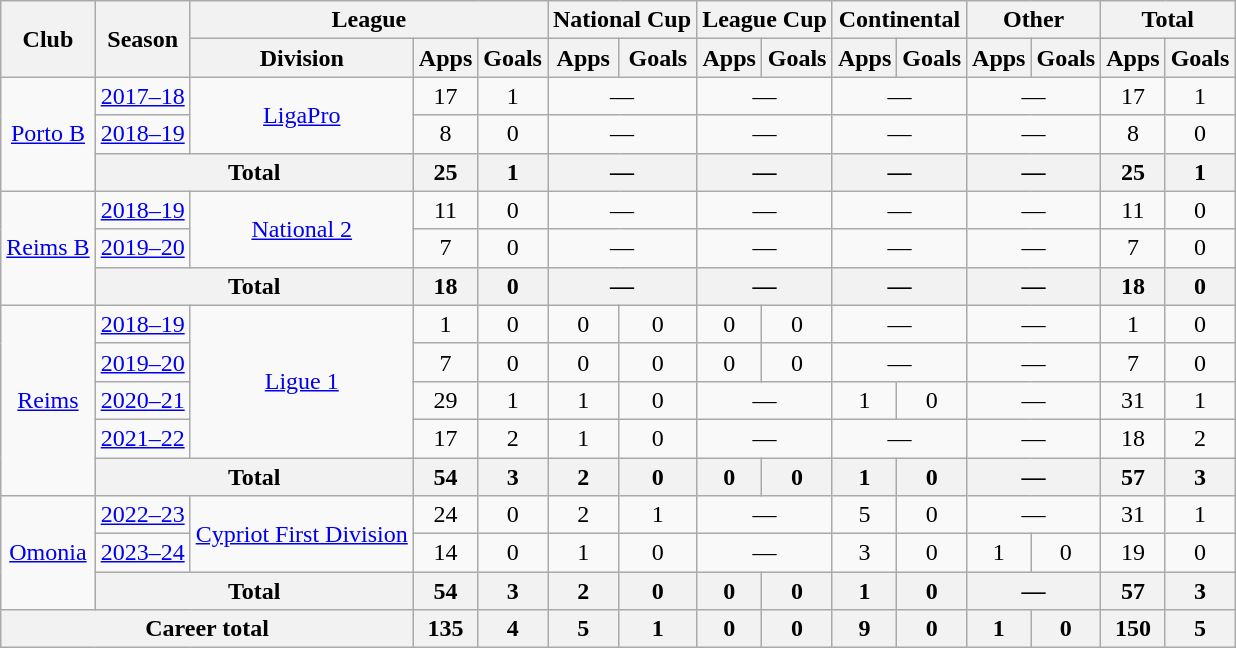<table class="wikitable" style="text-align:center">
<tr>
<th rowspan="2">Club</th>
<th rowspan="2">Season</th>
<th colspan="3">League</th>
<th colspan="2">National Cup</th>
<th colspan="2">League Cup</th>
<th colspan="2">Continental</th>
<th colspan="2">Other</th>
<th colspan="2">Total</th>
</tr>
<tr>
<th>Division</th>
<th>Apps</th>
<th>Goals</th>
<th>Apps</th>
<th>Goals</th>
<th>Apps</th>
<th>Goals</th>
<th>Apps</th>
<th>Goals</th>
<th>Apps</th>
<th>Goals</th>
<th>Apps</th>
<th>Goals</th>
</tr>
<tr>
<td rowspan="3"><a href='#'>Porto B</a></td>
<td><a href='#'>2017–18</a></td>
<td rowspan="2"><a href='#'>LigaPro</a></td>
<td>17</td>
<td>1</td>
<td colspan="2">—</td>
<td colspan="2">—</td>
<td colspan="2">—</td>
<td colspan="2">—</td>
<td>17</td>
<td>1</td>
</tr>
<tr>
<td><a href='#'>2018–19</a></td>
<td>8</td>
<td>0</td>
<td colspan="2">—</td>
<td colspan="2">—</td>
<td colspan="2">—</td>
<td colspan="2">—</td>
<td>8</td>
<td>0</td>
</tr>
<tr>
<th colspan="2">Total</th>
<th>25</th>
<th>1</th>
<th colspan="2">—</th>
<th colspan="2">—</th>
<th colspan="2">—</th>
<th colspan="2">—</th>
<th>25</th>
<th>1</th>
</tr>
<tr>
<td rowspan="3"><a href='#'>Reims B</a></td>
<td><a href='#'>2018–19</a></td>
<td rowspan="2"><a href='#'>National 2</a></td>
<td>11</td>
<td>0</td>
<td colspan="2">—</td>
<td colspan="2">—</td>
<td colspan="2">—</td>
<td colspan="2">—</td>
<td>11</td>
<td>0</td>
</tr>
<tr>
<td><a href='#'>2019–20</a></td>
<td>7</td>
<td>0</td>
<td colspan="2">—</td>
<td colspan="2">—</td>
<td colspan="2">—</td>
<td colspan="2">—</td>
<td>7</td>
<td>0</td>
</tr>
<tr>
<th colspan="2">Total</th>
<th>18</th>
<th>0</th>
<th colspan="2">—</th>
<th colspan="2">—</th>
<th colspan="2">—</th>
<th colspan="2">—</th>
<th>18</th>
<th>0</th>
</tr>
<tr>
<td rowspan="5"><a href='#'>Reims</a></td>
<td><a href='#'>2018–19</a></td>
<td rowspan="4"><a href='#'>Ligue 1</a></td>
<td>1</td>
<td>0</td>
<td>0</td>
<td>0</td>
<td>0</td>
<td>0</td>
<td colspan="2">—</td>
<td colspan="2">—</td>
<td>1</td>
<td>0</td>
</tr>
<tr>
<td><a href='#'>2019–20</a></td>
<td>7</td>
<td>0</td>
<td>0</td>
<td>0</td>
<td>0</td>
<td>0</td>
<td colspan="2">—</td>
<td colspan="2">—</td>
<td>7</td>
<td>0</td>
</tr>
<tr>
<td><a href='#'>2020–21</a></td>
<td>29</td>
<td>1</td>
<td>1</td>
<td>0</td>
<td colspan="2">—</td>
<td>1</td>
<td>0</td>
<td colspan="2">—</td>
<td>31</td>
<td>1</td>
</tr>
<tr>
<td><a href='#'>2021–22</a></td>
<td>17</td>
<td>2</td>
<td>1</td>
<td>0</td>
<td colspan="2">—</td>
<td colspan="2">—</td>
<td colspan="2">—</td>
<td>18</td>
<td>2</td>
</tr>
<tr>
<th colspan="2">Total</th>
<th>54</th>
<th>3</th>
<th>2</th>
<th>0</th>
<th>0</th>
<th>0</th>
<th>1</th>
<th>0</th>
<th colspan="2">—</th>
<th>57</th>
<th>3</th>
</tr>
<tr>
<td rowspan="3"><a href='#'>Omonia</a></td>
<td><a href='#'>2022–23</a></td>
<td rowspan="2"><a href='#'>Cypriot First Division</a></td>
<td>24</td>
<td>0</td>
<td>2</td>
<td>1</td>
<td colspan="2">—</td>
<td>5</td>
<td>0</td>
<td colspan="2">—</td>
<td>31</td>
<td>1</td>
</tr>
<tr>
<td><a href='#'>2023–24</a></td>
<td>14</td>
<td>0</td>
<td>1</td>
<td>0</td>
<td colspan="2">—</td>
<td>3</td>
<td>0</td>
<td>1</td>
<td>0</td>
<td>19</td>
<td>0</td>
</tr>
<tr>
<th colspan="2">Total</th>
<th>54</th>
<th>3</th>
<th>2</th>
<th>0</th>
<th>0</th>
<th>0</th>
<th>1</th>
<th>0</th>
<th colspan="2">—</th>
<th>57</th>
<th>3</th>
</tr>
<tr>
<th colspan="3">Career total</th>
<th>135</th>
<th>4</th>
<th>5</th>
<th>1</th>
<th>0</th>
<th>0</th>
<th>9</th>
<th>0</th>
<th>1</th>
<th>0</th>
<th>150</th>
<th>5</th>
</tr>
</table>
